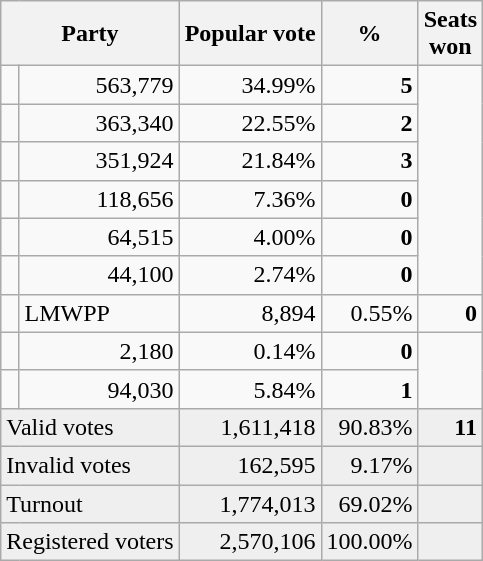<table class=wikitable style="text-align:right">
<tr>
<th colspan=2>Party</th>
<th>Popular vote</th>
<th>%</th>
<th>Seats<br>won</th>
</tr>
<tr>
<td></td>
<td>563,779</td>
<td>34.99%</td>
<td><strong>5</strong></td>
</tr>
<tr>
<td></td>
<td>363,340</td>
<td>22.55%</td>
<td><strong>2</strong></td>
</tr>
<tr>
<td></td>
<td>351,924</td>
<td>21.84%</td>
<td><strong>3</strong></td>
</tr>
<tr>
<td></td>
<td>118,656</td>
<td>7.36%</td>
<td><strong>0</strong></td>
</tr>
<tr>
<td></td>
<td>64,515</td>
<td>4.00%</td>
<td><strong>0</strong></td>
</tr>
<tr>
<td></td>
<td>44,100</td>
<td>2.74%</td>
<td><strong>0</strong></td>
</tr>
<tr>
<td></td>
<td align=left>LMWPP</td>
<td>8,894</td>
<td>0.55%</td>
<td><strong>0</strong></td>
</tr>
<tr>
<td></td>
<td>2,180</td>
<td>0.14%</td>
<td><strong>0</strong></td>
</tr>
<tr>
<td></td>
<td>94,030</td>
<td>5.84%</td>
<td><strong>1</strong></td>
</tr>
<tr bgcolor=#efefef>
<td align=left colspan=2>Valid votes</td>
<td>1,611,418</td>
<td>90.83%</td>
<td><strong>11</strong></td>
</tr>
<tr bgcolor=#efefef>
<td align=left colspan=2>Invalid votes</td>
<td>162,595</td>
<td>9.17%</td>
<td></td>
</tr>
<tr bgcolor=#efefef>
<td align=left colspan=2>Turnout</td>
<td>1,774,013</td>
<td>69.02%</td>
<td></td>
</tr>
<tr bgcolor=#efefef>
<td align=left colspan=2>Registered voters</td>
<td>2,570,106</td>
<td>100.00%</td>
<td></td>
</tr>
</table>
